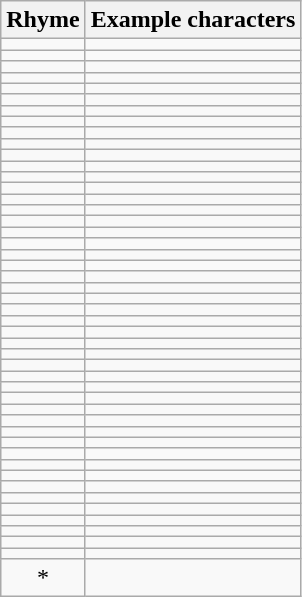<table class="wikitable" style="text-align:center;">
<tr>
<th>Rhyme</th>
<th>Example characters</th>
</tr>
<tr>
<td></td>
<td></td>
</tr>
<tr>
<td></td>
<td></td>
</tr>
<tr>
<td></td>
<td></td>
</tr>
<tr>
<td></td>
<td></td>
</tr>
<tr>
<td></td>
<td></td>
</tr>
<tr>
<td></td>
<td></td>
</tr>
<tr>
<td></td>
<td></td>
</tr>
<tr>
<td></td>
<td></td>
</tr>
<tr>
<td></td>
<td></td>
</tr>
<tr>
<td></td>
<td></td>
</tr>
<tr>
<td></td>
<td></td>
</tr>
<tr>
<td></td>
<td></td>
</tr>
<tr>
<td></td>
<td></td>
</tr>
<tr>
<td></td>
<td></td>
</tr>
<tr>
<td></td>
<td></td>
</tr>
<tr>
<td></td>
<td></td>
</tr>
<tr>
<td></td>
<td></td>
</tr>
<tr>
<td></td>
<td></td>
</tr>
<tr>
<td></td>
<td></td>
</tr>
<tr>
<td></td>
<td></td>
</tr>
<tr>
<td></td>
<td></td>
</tr>
<tr>
<td></td>
<td></td>
</tr>
<tr>
<td></td>
<td></td>
</tr>
<tr>
<td></td>
<td></td>
</tr>
<tr>
<td></td>
<td></td>
</tr>
<tr>
<td></td>
<td></td>
</tr>
<tr>
<td></td>
<td></td>
</tr>
<tr>
<td></td>
<td></td>
</tr>
<tr>
<td></td>
<td></td>
</tr>
<tr>
<td></td>
<td></td>
</tr>
<tr>
<td></td>
<td></td>
</tr>
<tr>
<td></td>
<td></td>
</tr>
<tr>
<td></td>
<td></td>
</tr>
<tr>
<td></td>
<td></td>
</tr>
<tr>
<td></td>
<td></td>
</tr>
<tr>
<td></td>
<td></td>
</tr>
<tr>
<td></td>
<td></td>
</tr>
<tr>
<td></td>
<td></td>
</tr>
<tr>
<td></td>
<td></td>
</tr>
<tr>
<td></td>
<td></td>
</tr>
<tr>
<td></td>
<td></td>
</tr>
<tr>
<td></td>
<td></td>
</tr>
<tr>
<td></td>
<td></td>
</tr>
<tr>
<td></td>
<td></td>
</tr>
<tr>
<td></td>
<td></td>
</tr>
<tr>
<td></td>
<td></td>
</tr>
<tr>
<td></td>
<td></td>
</tr>
<tr>
<td>*</td>
<td></td>
</tr>
</table>
